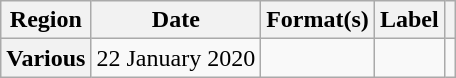<table class="wikitable plainrowheaders">
<tr>
<th scope="col">Region</th>
<th scope="col">Date</th>
<th scope="col">Format(s)</th>
<th scope="col">Label</th>
<th scope="col"></th>
</tr>
<tr>
<th scope="row">Various</th>
<td>22 January 2020</td>
<td></td>
<td></td>
<td></td>
</tr>
</table>
